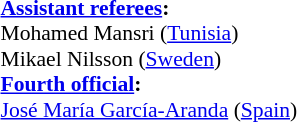<table width=100% style="font-size: 90%">
<tr>
<td><br><strong><a href='#'>Assistant referees</a>:</strong>
<br>Mohamed Mansri (<a href='#'>Tunisia</a>)
<br>Mikael Nilsson (<a href='#'>Sweden</a>)
<br><strong><a href='#'>Fourth official</a>:</strong>
<br><a href='#'>José María García-Aranda</a> (<a href='#'>Spain</a>)</td>
</tr>
</table>
